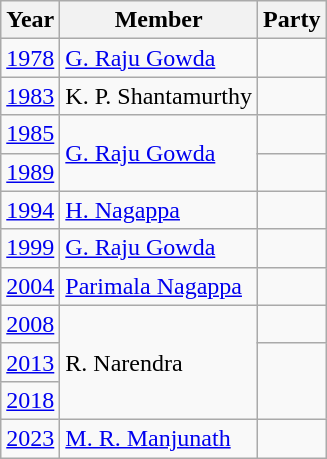<table class="wikitable sortable">
<tr>
<th>Year</th>
<th>Member</th>
<th colspan="2">Party</th>
</tr>
<tr>
<td><a href='#'>1978</a></td>
<td><a href='#'>G. Raju Gowda</a></td>
<td></td>
</tr>
<tr>
<td><a href='#'>1983</a></td>
<td>K. P. Shantamurthy</td>
<td></td>
</tr>
<tr>
<td><a href='#'>1985</a></td>
<td rowspan="2"><a href='#'>G. Raju Gowda</a></td>
<td></td>
</tr>
<tr>
<td><a href='#'>1989</a></td>
<td></td>
</tr>
<tr>
<td><a href='#'>1994</a></td>
<td><a href='#'>H. Nagappa</a></td>
<td></td>
</tr>
<tr>
<td><a href='#'>1999</a></td>
<td><a href='#'>G. Raju Gowda</a></td>
<td></td>
</tr>
<tr>
<td><a href='#'>2004</a></td>
<td><a href='#'>Parimala Nagappa</a></td>
<td></td>
</tr>
<tr>
<td><a href='#'>2008</a></td>
<td rowspan="3">R. Narendra</td>
<td></td>
</tr>
<tr>
<td><a href='#'>2013</a></td>
</tr>
<tr>
<td><a href='#'>2018</a></td>
</tr>
<tr>
<td><a href='#'>2023</a></td>
<td><a href='#'>M. R. Manjunath</a></td>
<td></td>
</tr>
</table>
